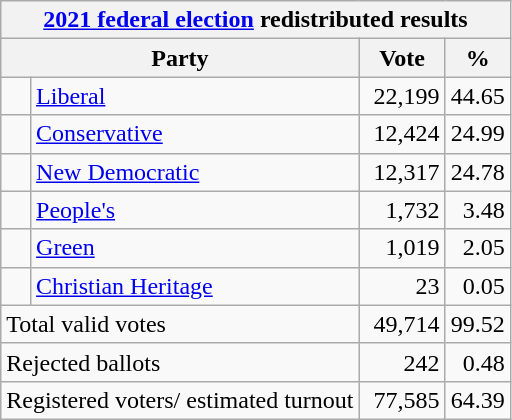<table class="wikitable">
<tr>
<th colspan="4"><a href='#'>2021 federal election</a> redistributed results</th>
</tr>
<tr>
<th bgcolor="#DDDDFF" width="130px" colspan="2">Party</th>
<th bgcolor="#DDDDFF" width="50px">Vote</th>
<th bgcolor="#DDDDFF" width="30px">%</th>
</tr>
<tr>
<td> </td>
<td><a href='#'>Liberal</a></td>
<td align=right>22,199</td>
<td align=right>44.65</td>
</tr>
<tr>
<td> </td>
<td><a href='#'>Conservative</a></td>
<td align=right>12,424</td>
<td align=right>24.99</td>
</tr>
<tr>
<td> </td>
<td><a href='#'>New Democratic</a></td>
<td align=right>12,317</td>
<td align=right>24.78</td>
</tr>
<tr>
<td> </td>
<td><a href='#'>People's</a></td>
<td align=right>1,732</td>
<td align=right>3.48</td>
</tr>
<tr>
<td> </td>
<td><a href='#'>Green</a></td>
<td align=right>1,019</td>
<td align=right>2.05</td>
</tr>
<tr>
<td> </td>
<td><a href='#'>Christian Heritage</a></td>
<td align=right>23</td>
<td align=right>0.05</td>
</tr>
<tr>
<td colspan="2">Total valid votes</td>
<td align=right>49,714</td>
<td align=right>99.52</td>
</tr>
<tr>
<td colspan="2">Rejected ballots</td>
<td align=right>242</td>
<td align=right>0.48</td>
</tr>
<tr>
<td colspan="2">Registered voters/ estimated turnout</td>
<td align=right>77,585</td>
<td align=right>64.39</td>
</tr>
</table>
